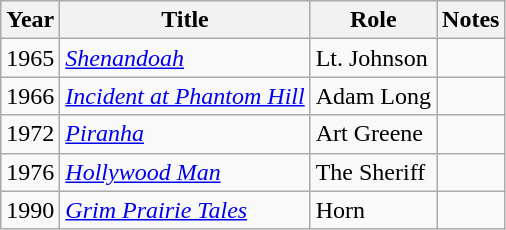<table class="wikitable sortable">
<tr>
<th>Year</th>
<th>Title</th>
<th>Role</th>
<th>Notes</th>
</tr>
<tr>
<td>1965</td>
<td><a href='#'><em>Shenandoah</em></a></td>
<td>Lt. Johnson</td>
<td></td>
</tr>
<tr>
<td>1966</td>
<td><em><a href='#'>Incident at Phantom Hill</a></em></td>
<td>Adam Long</td>
<td></td>
</tr>
<tr>
<td>1972</td>
<td><a href='#'><em>Piranha</em></a></td>
<td>Art Greene</td>
<td></td>
</tr>
<tr>
<td>1976</td>
<td><em><a href='#'>Hollywood Man</a></em></td>
<td>The Sheriff</td>
<td></td>
</tr>
<tr>
<td>1990</td>
<td><em><a href='#'>Grim Prairie Tales</a></em></td>
<td>Horn</td>
<td></td>
</tr>
</table>
